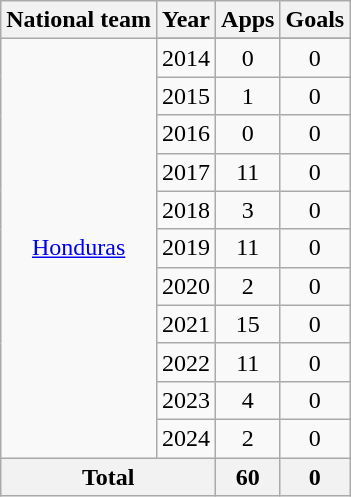<table class="wikitable" style="text-align: center;">
<tr>
<th>National team</th>
<th>Year</th>
<th>Apps</th>
<th>Goals</th>
</tr>
<tr>
<td rowspan="12" valign="center"><a href='#'>Honduras</a></td>
</tr>
<tr>
<td>2014</td>
<td>0</td>
<td>0</td>
</tr>
<tr>
<td>2015</td>
<td>1</td>
<td>0</td>
</tr>
<tr>
<td>2016</td>
<td>0</td>
<td>0</td>
</tr>
<tr>
<td>2017</td>
<td>11</td>
<td>0</td>
</tr>
<tr>
<td>2018</td>
<td>3</td>
<td>0</td>
</tr>
<tr>
<td>2019</td>
<td>11</td>
<td>0</td>
</tr>
<tr>
<td>2020</td>
<td>2</td>
<td>0</td>
</tr>
<tr>
<td>2021</td>
<td>15</td>
<td>0</td>
</tr>
<tr>
<td>2022</td>
<td>11</td>
<td>0</td>
</tr>
<tr>
<td>2023</td>
<td>4</td>
<td>0</td>
</tr>
<tr>
<td>2024</td>
<td>2</td>
<td>0</td>
</tr>
<tr>
<th colspan="2">Total</th>
<th>60</th>
<th>0</th>
</tr>
</table>
